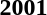<table>
<tr>
<td><strong>2001</strong><br></td>
</tr>
</table>
